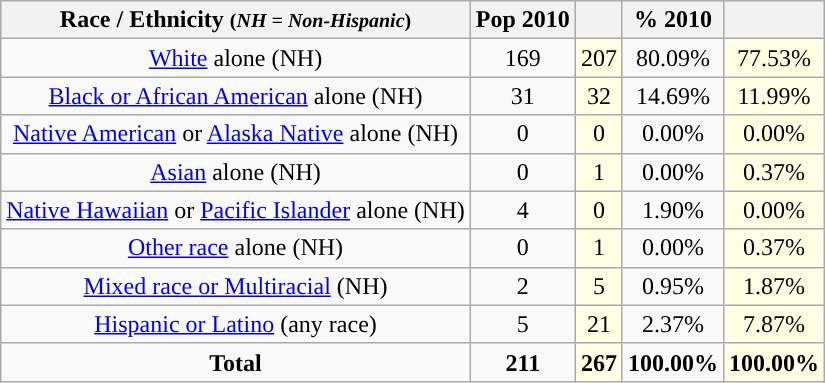<table class="wikitable" style="text-align:center;">
<tr>
<th>Race / Ethnicity <small>(<em>NH = Non-Hispanic</em>)</small></th>
<th>Pop 2010</th>
<th></th>
<th>% 2010</th>
<th></th>
</tr>
<tr>
<td><a href='#'>White</a> alone (NH)</td>
<td>169</td>
<td style='background: #ffffe6;'>207</td>
<td>80.09%</td>
<td style='background: #ffffe6;'>77.53%</td>
</tr>
<tr>
<td><a href='#'>Black or African American</a> alone (NH)</td>
<td>31</td>
<td style='background: #ffffe6;'>32</td>
<td>14.69%</td>
<td style='background: #ffffe6;'>11.99%</td>
</tr>
<tr>
<td><a href='#'>Native American</a> or <a href='#'>Alaska Native</a> alone (NH)</td>
<td>0</td>
<td style='background: #ffffe6;'>0</td>
<td>0.00%</td>
<td style='background: #ffffe6;'>0.00%</td>
</tr>
<tr>
<td><a href='#'>Asian</a> alone (NH)</td>
<td>0</td>
<td style='background: #ffffe6;'>1</td>
<td>0.00%</td>
<td style='background: #ffffe6;'>0.37%</td>
</tr>
<tr>
<td><a href='#'>Native Hawaiian</a> or <a href='#'>Pacific Islander</a> alone (NH)</td>
<td>4</td>
<td style='background: #ffffe6;'>0</td>
<td>1.90%</td>
<td style='background: #ffffe6;'>0.00%</td>
</tr>
<tr>
<td><a href='#'>Other race</a> alone (NH)</td>
<td>0</td>
<td style='background: #ffffe6;'>1</td>
<td>0.00%</td>
<td style='background: #ffffe6;'>0.37%</td>
</tr>
<tr>
<td><a href='#'>Mixed race or Multiracial</a> (NH)</td>
<td>2</td>
<td style='background: #ffffe6;'>5</td>
<td>0.95%</td>
<td style='background: #ffffe6;'>1.87%</td>
</tr>
<tr>
<td><a href='#'>Hispanic or Latino</a> (any race)</td>
<td>5</td>
<td style='background: #ffffe6;'>21</td>
<td>2.37%</td>
<td style='background: #ffffe6;'>7.87%</td>
</tr>
<tr>
<td><strong>Total</strong></td>
<td><strong>211</strong></td>
<td style='background: #ffffe6;'><strong>267</strong></td>
<td><strong>100.00%</strong></td>
<td style='background: #ffffe6;'><strong>100.00%</strong></td>
</tr>
</table>
